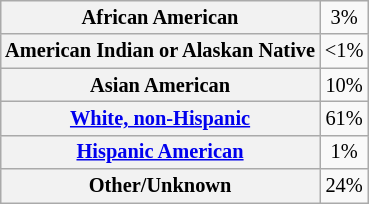<table style="text-align:center; float:right; font-size:85%; margin-left:2em; margin:auto;"  class="wikitable">
<tr>
<th>African American</th>
<td>3%</td>
</tr>
<tr>
<th>American Indian or Alaskan Native</th>
<td><1%</td>
</tr>
<tr>
<th>Asian American</th>
<td>10%</td>
</tr>
<tr>
<th><a href='#'>White, non-Hispanic</a></th>
<td>61%</td>
</tr>
<tr>
<th><a href='#'>Hispanic American</a></th>
<td>1%</td>
</tr>
<tr>
<th>Other/Unknown</th>
<td>24%</td>
</tr>
</table>
